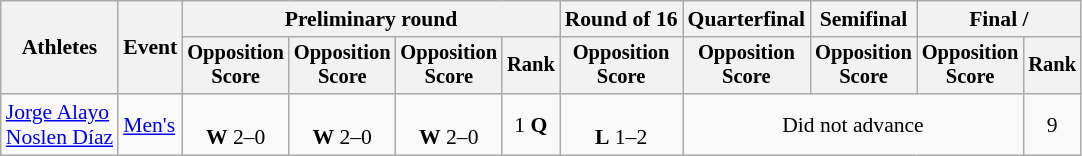<table class=wikitable style=font-size:90%;text-align:center>
<tr>
<th rowspan=2>Athletes</th>
<th rowspan=2>Event</th>
<th colspan=4>Preliminary round</th>
<th>Round of 16</th>
<th>Quarterfinal</th>
<th>Semifinal</th>
<th colspan=2>Final / </th>
</tr>
<tr style=font-size:95%>
<th>Opposition<br>Score</th>
<th>Opposition<br>Score</th>
<th>Opposition<br>Score</th>
<th>Rank</th>
<th>Opposition<br>Score</th>
<th>Opposition<br>Score</th>
<th>Opposition<br>Score</th>
<th>Opposition<br>Score</th>
<th>Rank</th>
</tr>
<tr>
<td align=left><a href='#'>Jorge Alayo</a><br><a href='#'>Noslen Díaz</a></td>
<td align="left"><a href='#'>Men's</a></td>
<td><br><strong>W</strong> 2–0</td>
<td><br><strong>W</strong> 2–0</td>
<td><br><strong>W</strong> 2–0</td>
<td>1 <strong>Q</strong></td>
<td><br><strong>L</strong> 1–2</td>
<td colspan=3>Did not advance</td>
<td>9</td>
</tr>
</table>
